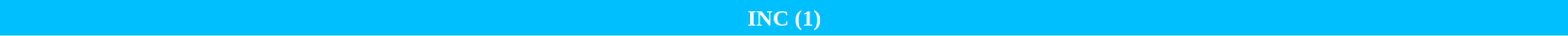<table style="width:88%; text-align:center;">
<tr style="color:white; height:25px;">
<td style="background:DeepSkyBlue; width:10%;"><strong>INC (1)</strong></td>
</tr>
<tr>
</tr>
</table>
